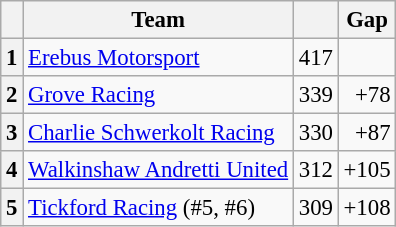<table class="wikitable" style="font-size: 95%;">
<tr>
<th></th>
<th>Team</th>
<th></th>
<th>Gap</th>
</tr>
<tr>
<th>1</th>
<td><a href='#'>Erebus Motorsport</a></td>
<td align="right">417</td>
<td align="right"></td>
</tr>
<tr>
<th>2</th>
<td><a href='#'>Grove Racing</a></td>
<td align="right">339</td>
<td align="right">+78</td>
</tr>
<tr>
<th>3</th>
<td><a href='#'>Charlie Schwerkolt Racing</a></td>
<td align="right">330</td>
<td align="right">+87</td>
</tr>
<tr>
<th>4</th>
<td><a href='#'>Walkinshaw Andretti United</a></td>
<td align="right">312</td>
<td align="right">+105</td>
</tr>
<tr>
<th>5</th>
<td><a href='#'>Tickford Racing</a> (#5, #6)</td>
<td align="right">309</td>
<td align="right">+108</td>
</tr>
</table>
